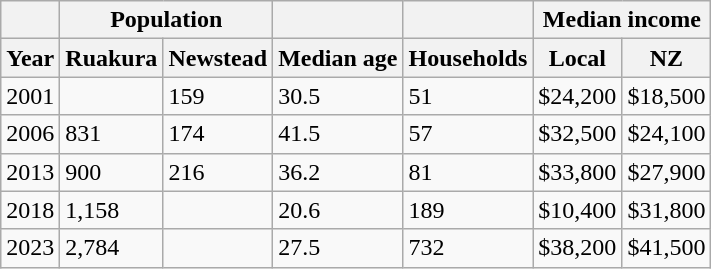<table class="wikitable">
<tr>
<th></th>
<th colspan="2">Population</th>
<th></th>
<th></th>
<th colspan="2">Median income</th>
</tr>
<tr>
<th>Year</th>
<th>Ruakura</th>
<th>Newstead</th>
<th>Median age</th>
<th>Households</th>
<th>Local</th>
<th>NZ</th>
</tr>
<tr>
<td>2001</td>
<td></td>
<td>159</td>
<td>30.5</td>
<td>51</td>
<td>$24,200</td>
<td>$18,500</td>
</tr>
<tr>
<td>2006</td>
<td>831</td>
<td>174</td>
<td>41.5</td>
<td>57</td>
<td>$32,500</td>
<td>$24,100</td>
</tr>
<tr>
<td>2013</td>
<td>900</td>
<td>216</td>
<td>36.2</td>
<td>81</td>
<td>$33,800</td>
<td>$27,900</td>
</tr>
<tr>
<td>2018</td>
<td>1,158</td>
<td></td>
<td>20.6</td>
<td>189</td>
<td>$10,400</td>
<td>$31,800</td>
</tr>
<tr>
<td>2023</td>
<td>2,784</td>
<td></td>
<td>27.5</td>
<td>732</td>
<td>$38,200</td>
<td>$41,500</td>
</tr>
</table>
